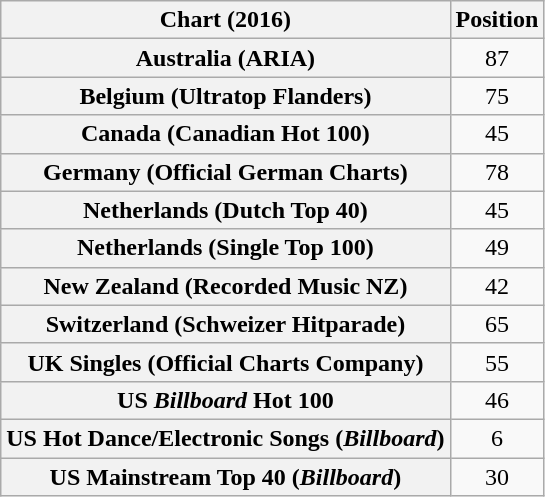<table class="wikitable plainrowheaders sortable" style="text-align:center">
<tr>
<th>Chart (2016)</th>
<th>Position</th>
</tr>
<tr>
<th scope="row">Australia (ARIA)</th>
<td>87</td>
</tr>
<tr>
<th scope="row">Belgium (Ultratop Flanders)</th>
<td>75</td>
</tr>
<tr>
<th scope="row">Canada (Canadian Hot 100)</th>
<td>45</td>
</tr>
<tr>
<th scope="row">Germany (Official German Charts)</th>
<td>78</td>
</tr>
<tr>
<th scope="row">Netherlands (Dutch Top 40)</th>
<td>45</td>
</tr>
<tr>
<th scope="row">Netherlands (Single Top 100)</th>
<td>49</td>
</tr>
<tr>
<th scope="row">New Zealand (Recorded Music NZ)</th>
<td>42</td>
</tr>
<tr>
<th scope="row">Switzerland (Schweizer Hitparade)</th>
<td>65</td>
</tr>
<tr>
<th scope="row">UK Singles (Official Charts Company)</th>
<td>55</td>
</tr>
<tr>
<th scope="row">US <em>Billboard</em> Hot 100</th>
<td>46</td>
</tr>
<tr>
<th scope="row">US Hot Dance/Electronic Songs (<em>Billboard</em>)</th>
<td>6</td>
</tr>
<tr>
<th scope="row">US Mainstream Top 40 (<em>Billboard</em>)</th>
<td>30</td>
</tr>
</table>
